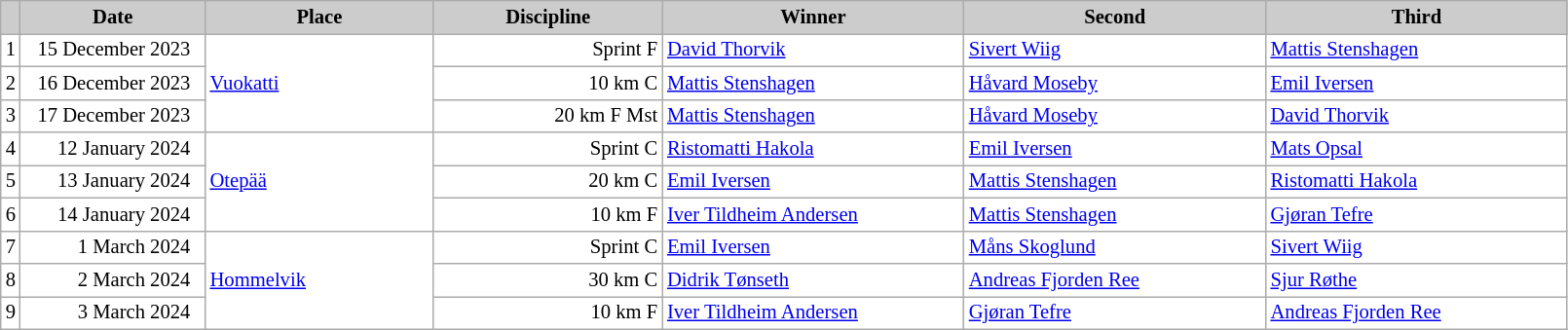<table class="wikitable plainrowheaders" style="background:#fff; font-size:86%; line-height:16px; border:grey solid 1px; border-collapse:collapse;">
<tr style="background:#ccc; text-align:center;">
<th scope="col" style="background:#ccc; width=30 px;"></th>
<th scope="col" style="background:#ccc; width:120px;">Date</th>
<th scope="col" style="background:#ccc; width:150px;">Place</th>
<th scope="col" style="background:#ccc; width:150px;">Discipline</th>
<th scope="col" style="background:#ccc; width:200px;">Winner</th>
<th scope="col" style="background:#ccc; width:200px;">Second</th>
<th scope="col" style="background:#ccc; width:200px;">Third</th>
</tr>
<tr>
<td align=center>1</td>
<td align=right>15 December 2023  </td>
<td rowspan=3> <a href='#'>Vuokatti</a></td>
<td align=right>Sprint F</td>
<td> <a href='#'>David Thorvik</a></td>
<td> <a href='#'>Sivert Wiig</a></td>
<td> <a href='#'>Mattis Stenshagen</a></td>
</tr>
<tr>
<td align=center>2</td>
<td align=right>16 December 2023  </td>
<td align=right>10 km C</td>
<td> <a href='#'>Mattis Stenshagen</a></td>
<td> <a href='#'>Håvard Moseby</a></td>
<td> <a href='#'>Emil Iversen</a></td>
</tr>
<tr>
<td align=center>3</td>
<td align=right>17 December 2023  </td>
<td align=right>20 km F Mst</td>
<td> <a href='#'>Mattis Stenshagen</a></td>
<td> <a href='#'>Håvard Moseby</a></td>
<td> <a href='#'>David Thorvik</a></td>
</tr>
<tr>
<td align=center>4</td>
<td align=right>12 January 2024  </td>
<td rowspan=3> <a href='#'>Otepää</a></td>
<td align=right>Sprint C</td>
<td> <a href='#'>Ristomatti Hakola</a></td>
<td> <a href='#'>Emil Iversen</a></td>
<td> <a href='#'>Mats Opsal</a></td>
</tr>
<tr>
<td align=center>5</td>
<td align=right>13 January 2024  </td>
<td align=right>20 km C</td>
<td> <a href='#'>Emil Iversen</a></td>
<td> <a href='#'>Mattis Stenshagen</a></td>
<td> <a href='#'>Ristomatti Hakola</a></td>
</tr>
<tr>
<td align=center>6</td>
<td align=right>14 January 2024  </td>
<td align=right>10 km F</td>
<td> <a href='#'>Iver Tildheim Andersen</a></td>
<td> <a href='#'>Mattis Stenshagen</a></td>
<td> <a href='#'>Gjøran Tefre</a></td>
</tr>
<tr>
<td align=center>7</td>
<td align=right>1 March 2024  </td>
<td rowspan=3> <a href='#'>Hommelvik</a></td>
<td align=right>Sprint C</td>
<td> <a href='#'>Emil Iversen</a></td>
<td> <a href='#'>Måns Skoglund</a></td>
<td> <a href='#'>Sivert Wiig</a></td>
</tr>
<tr>
<td align=center>8</td>
<td align=right>2 March 2024  </td>
<td align=right>30 km C</td>
<td> <a href='#'>Didrik Tønseth</a></td>
<td> <a href='#'>Andreas Fjorden Ree</a></td>
<td> <a href='#'>Sjur Røthe</a></td>
</tr>
<tr>
<td align=center>9</td>
<td align=right>3 March 2024  </td>
<td align=right>10 km F</td>
<td> <a href='#'>Iver Tildheim Andersen</a></td>
<td> <a href='#'>Gjøran Tefre</a></td>
<td> <a href='#'>Andreas Fjorden Ree</a></td>
</tr>
</table>
